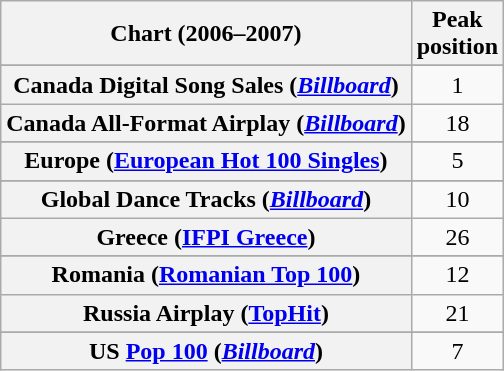<table class="wikitable sortable plainrowheaders" style="text-align:center">
<tr>
<th scope="col">Chart (2006–2007)</th>
<th scope="col">Peak<br>position</th>
</tr>
<tr>
</tr>
<tr>
</tr>
<tr>
</tr>
<tr>
</tr>
<tr>
</tr>
<tr>
</tr>
<tr>
<th scope="row">Canada Digital Song Sales (<em><a href='#'>Billboard</a></em>)</th>
<td>1</td>
</tr>
<tr>
<th scope="row">Canada All-Format Airplay (<em><a href='#'>Billboard</a></em>)</th>
<td>18</td>
</tr>
<tr>
</tr>
<tr>
</tr>
<tr>
</tr>
<tr>
</tr>
<tr>
</tr>
<tr>
<th scope="row">Europe (<a href='#'>European Hot 100 Singles</a>)</th>
<td>5</td>
</tr>
<tr>
</tr>
<tr>
</tr>
<tr>
</tr>
<tr>
<th scope="row">Global Dance Tracks (<em><a href='#'>Billboard</a></em>)</th>
<td>10</td>
</tr>
<tr>
<th scope="row">Greece (<a href='#'>IFPI Greece</a>)</th>
<td>26</td>
</tr>
<tr>
</tr>
<tr>
</tr>
<tr>
</tr>
<tr>
</tr>
<tr>
</tr>
<tr>
</tr>
<tr>
</tr>
<tr>
<th scope="row">Romania (<a href='#'>Romanian Top 100</a>)</th>
<td>12</td>
</tr>
<tr>
<th scope="row">Russia Airplay (<a href='#'>TopHit</a>)</th>
<td>21</td>
</tr>
<tr>
</tr>
<tr>
</tr>
<tr>
</tr>
<tr>
</tr>
<tr>
</tr>
<tr>
</tr>
<tr>
</tr>
<tr>
</tr>
<tr>
</tr>
<tr>
</tr>
<tr>
<th scope="row">US <a href='#'>Pop 100</a> (<em><a href='#'>Billboard</a></em>)</th>
<td>7</td>
</tr>
</table>
